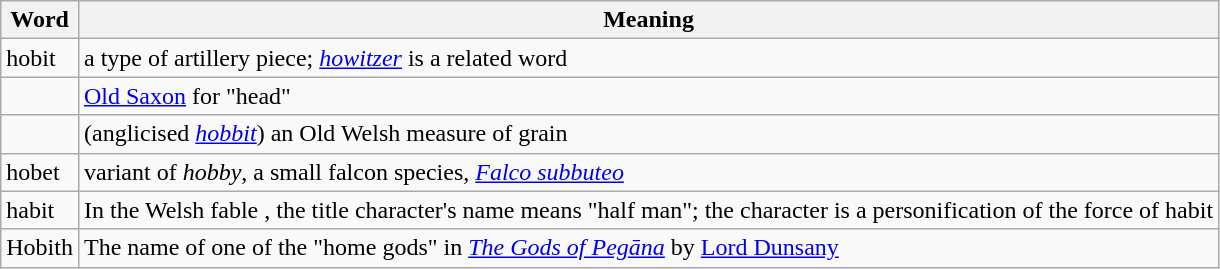<table class="wikitable">
<tr>
<th>Word</th>
<th>Meaning</th>
</tr>
<tr>
<td>hobit</td>
<td>a type of artillery piece; <em><a href='#'>howitzer</a></em> is a related word</td>
</tr>
<tr>
<td></td>
<td><a href='#'>Old Saxon</a> for "head"</td>
</tr>
<tr>
<td></td>
<td>(anglicised <em><a href='#'>hobbit</a></em>) an Old Welsh measure of grain</td>
</tr>
<tr>
<td>hobet</td>
<td>variant of <em>hobby</em>, a small falcon species, <em><a href='#'>Falco subbuteo</a></em></td>
</tr>
<tr>
<td>habit</td>
<td>In the Welsh fable , the title character's name means "half man"; the character is a personification of the force of habit</td>
</tr>
<tr>
<td>Hobith</td>
<td>The name of one of the "home gods" in <em><a href='#'>The Gods of Pegāna</a></em> by <a href='#'>Lord Dunsany</a></td>
</tr>
</table>
